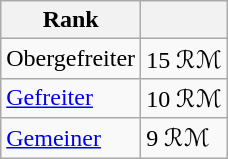<table class="wikitable mw-collapsible">
<tr>
<th>Rank</th>
<th></th>
</tr>
<tr>
<td>Obergefreiter</td>
<td>15 ℛℳ</td>
</tr>
<tr>
<td><a href='#'>Gefreiter</a></td>
<td>10 ℛℳ</td>
</tr>
<tr>
<td><a href='#'>Gemeiner</a></td>
<td>9 ℛℳ</td>
</tr>
</table>
